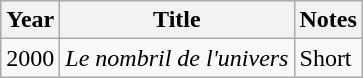<table class="wikitable sortable">
<tr>
<th>Year</th>
<th>Title</th>
<th class="unsortable">Notes</th>
</tr>
<tr>
<td>2000</td>
<td><em>Le nombril de l'univers</em></td>
<td>Short</td>
</tr>
</table>
